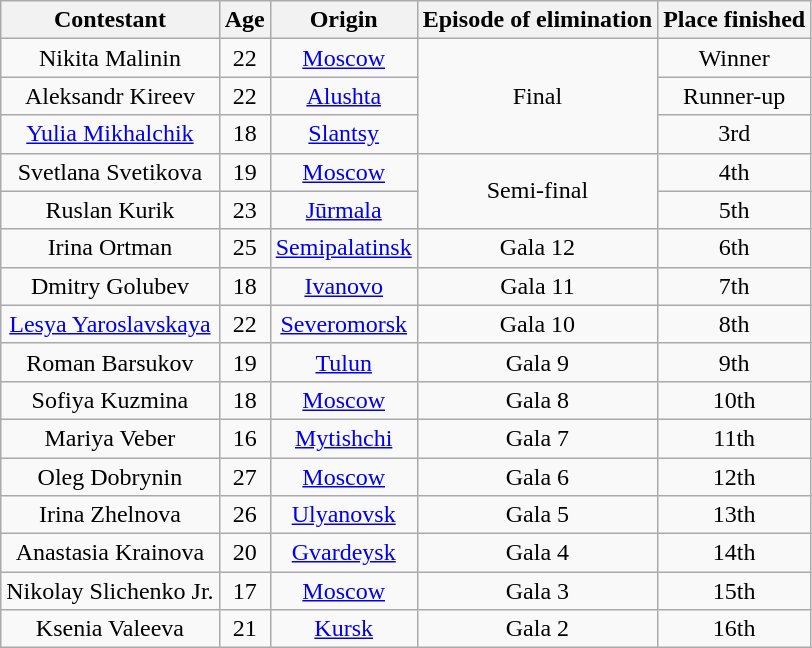<table class="wikitable" style="text-align:center">
<tr>
<th>Contestant</th>
<th>Age</th>
<th>Origin</th>
<th>Episode of elimination</th>
<th>Place finished</th>
</tr>
<tr>
<td>Nikita Malinin</td>
<td>22</td>
<td><a href='#'>Moscow</a></td>
<td rowspan=3>Final</td>
<td>Winner</td>
</tr>
<tr>
<td>Aleksandr Kireev</td>
<td>22</td>
<td><a href='#'>Alushta</a></td>
<td>Runner-up</td>
</tr>
<tr>
<td><a href='#'>Yulia Mikhalchik</a></td>
<td>18</td>
<td><a href='#'>Slantsy</a></td>
<td>3rd</td>
</tr>
<tr>
<td>Svetlana Svetikova</td>
<td>19</td>
<td><a href='#'>Moscow</a></td>
<td rowspan=2>Semi-final</td>
<td>4th</td>
</tr>
<tr>
<td>Ruslan Kurik</td>
<td>23</td>
<td><a href='#'>Jūrmala</a></td>
<td>5th</td>
</tr>
<tr>
<td>Irina Ortman</td>
<td>25</td>
<td><a href='#'>Semipalatinsk</a></td>
<td>Gala 12</td>
<td>6th</td>
</tr>
<tr>
<td>Dmitry Golubev</td>
<td>18</td>
<td><a href='#'>Ivanovo</a></td>
<td>Gala 11</td>
<td>7th</td>
</tr>
<tr>
<td><a href='#'>Lesya Yaroslavskaya</a></td>
<td>22</td>
<td><a href='#'>Severomorsk</a></td>
<td>Gala 10</td>
<td>8th</td>
</tr>
<tr>
<td>Roman Barsukov</td>
<td>19</td>
<td><a href='#'>Tulun</a></td>
<td>Gala 9</td>
<td>9th</td>
</tr>
<tr>
<td>Sofiya Kuzmina</td>
<td>18</td>
<td><a href='#'>Moscow</a></td>
<td>Gala 8</td>
<td>10th</td>
</tr>
<tr>
<td>Mariya Veber</td>
<td>16</td>
<td><a href='#'>Mytishchi</a></td>
<td>Gala 7</td>
<td>11th</td>
</tr>
<tr>
<td>Oleg Dobrynin</td>
<td>27</td>
<td><a href='#'>Moscow</a></td>
<td>Gala 6</td>
<td>12th</td>
</tr>
<tr>
<td>Irina Zhelnova</td>
<td>26</td>
<td><a href='#'>Ulyanovsk</a></td>
<td>Gala 5</td>
<td>13th</td>
</tr>
<tr>
<td>Anastasia Krainova</td>
<td>20</td>
<td><a href='#'>Gvardeysk</a></td>
<td>Gala 4</td>
<td>14th</td>
</tr>
<tr>
<td>Nikolay Slichenko Jr.</td>
<td>17</td>
<td><a href='#'>Moscow</a></td>
<td>Gala 3</td>
<td>15th</td>
</tr>
<tr>
<td>Ksenia Valeeva</td>
<td>21</td>
<td><a href='#'>Kursk</a></td>
<td>Gala 2</td>
<td>16th</td>
</tr>
</table>
